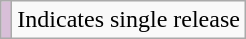<table class="wikitable">
<tr>
<td style="background-color:#D8BFD8"></td>
<td>Indicates single release</td>
</tr>
</table>
